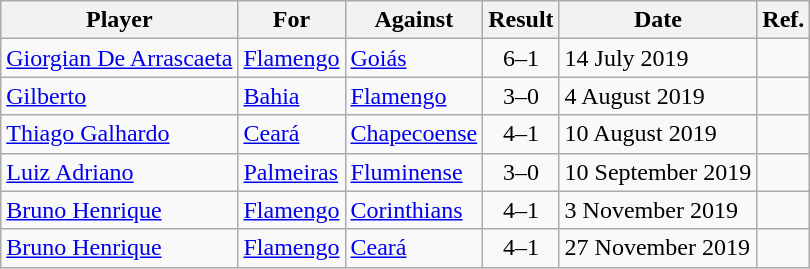<table class="wikitable">
<tr>
<th>Player</th>
<th>For</th>
<th>Against</th>
<th>Result</th>
<th>Date</th>
<th>Ref.</th>
</tr>
<tr>
<td> <a href='#'>Giorgian De Arrascaeta</a></td>
<td><a href='#'>Flamengo</a></td>
<td><a href='#'>Goiás</a></td>
<td align="center">6–1</td>
<td>14 July 2019</td>
<td align="center"></td>
</tr>
<tr>
<td> <a href='#'>Gilberto</a></td>
<td><a href='#'>Bahia</a></td>
<td><a href='#'>Flamengo</a></td>
<td align="center">3–0</td>
<td>4 August 2019</td>
<td align="center"></td>
</tr>
<tr>
<td> <a href='#'>Thiago Galhardo</a></td>
<td><a href='#'>Ceará</a></td>
<td><a href='#'>Chapecoense</a></td>
<td align="center">4–1</td>
<td>10 August 2019</td>
<td align="center"></td>
</tr>
<tr>
<td> <a href='#'>Luiz Adriano</a></td>
<td><a href='#'>Palmeiras</a></td>
<td><a href='#'>Fluminense</a></td>
<td align="center">3–0</td>
<td>10 September 2019</td>
<td align="center"></td>
</tr>
<tr>
<td> <a href='#'>Bruno Henrique</a></td>
<td><a href='#'>Flamengo</a></td>
<td><a href='#'>Corinthians</a></td>
<td align="center">4–1</td>
<td>3 November 2019</td>
<td align="center"></td>
</tr>
<tr>
<td> <a href='#'>Bruno Henrique</a></td>
<td><a href='#'>Flamengo</a></td>
<td><a href='#'>Ceará</a></td>
<td align="center">4–1</td>
<td>27 November 2019</td>
<td align="center"></td>
</tr>
</table>
